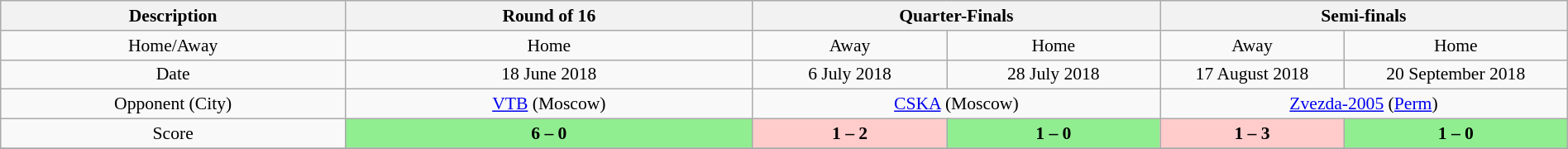<table class="wikitable" style="text-align:center; font-size:90%; width:100%;">
<tr>
<th style=text-align:center;width:22%;">Description</th>
<th style=text-align:center;width:26%;">Round of 16</th>
<th colspan=2 style=text-align:center;width:26%;">Quarter-Finals</th>
<th colspan=2 style=text-align:center;width:26%;">Semi-finals</th>
</tr>
<tr>
<td>Home/Away</td>
<td>Home</td>
<td>Away</td>
<td>Home</td>
<td>Away</td>
<td>Home</td>
</tr>
<tr>
<td>Date</td>
<td>18 June 2018</td>
<td>6 July 2018</td>
<td>28 July 2018</td>
<td>17 August 2018</td>
<td>20 September 2018</td>
</tr>
<tr>
<td>Opponent (City)</td>
<td><a href='#'>VTB</a> (Moscow)</td>
<td colspan=2><a href='#'>CSKA</a> (Moscow)</td>
<td colspan=2><a href='#'>Zvezda-2005</a> (<a href='#'>Perm</a>)</td>
</tr>
<tr>
<td>Score</td>
<td bgcolor=90EE90><strong>6 – 0</strong></td>
<td bgcolor=FFCCCB><strong>1 – 2</strong></td>
<td bgcolor=90EE90><strong>1 – 0</strong></td>
<td bgcolor=FFCCCB><strong>1 – 3</strong></td>
<td bgcolor=90EE90><strong>1 – 0</strong></td>
</tr>
<tr>
</tr>
</table>
